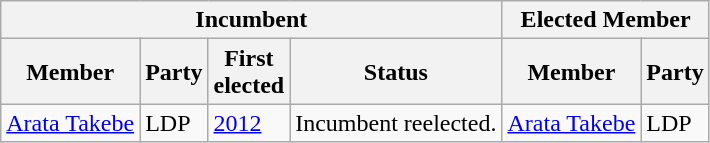<table class="wikitable sortable">
<tr>
<th colspan=4>Incumbent</th>
<th colspan=2>Elected Member</th>
</tr>
<tr>
<th>Member</th>
<th>Party</th>
<th>First<br>elected</th>
<th>Status</th>
<th>Member</th>
<th>Party</th>
</tr>
<tr>
<td><a href='#'>Arata Takebe</a></td>
<td>LDP</td>
<td><a href='#'>2012</a></td>
<td>Incumbent reelected.</td>
<td><a href='#'>Arata Takebe</a></td>
<td>LDP</td>
</tr>
</table>
